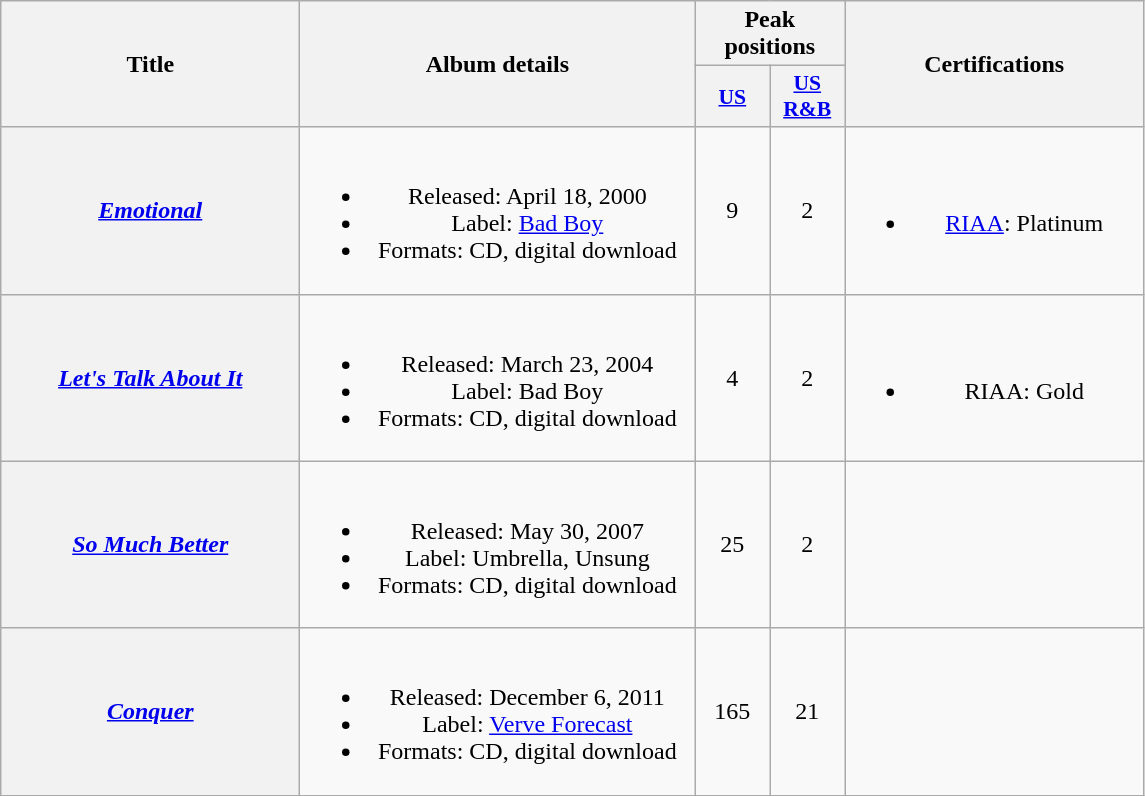<table class="wikitable plainrowheaders" style="text-align:center;" border="1">
<tr>
<th scope="col" rowspan="2" style="width:12em;">Title</th>
<th scope="col" rowspan="2" style="width:16em;">Album details</th>
<th scope="col" colspan="2">Peak positions</th>
<th scope="col" rowspan="2" style="width:12em;">Certifications</th>
</tr>
<tr>
<th scope="col" style="width:3em;font-size:90%;"><a href='#'>US</a><br></th>
<th scope="col" style="width:3em;font-size:90%;"><a href='#'>US<br>R&B</a><br></th>
</tr>
<tr>
<th scope="row"><em><a href='#'>Emotional</a></em></th>
<td><br><ul><li>Released: April 18, 2000</li><li>Label: <a href='#'>Bad Boy</a></li><li>Formats: CD, digital download</li></ul></td>
<td>9</td>
<td>2</td>
<td><br><ul><li><a href='#'>RIAA</a>: Platinum</li></ul></td>
</tr>
<tr>
<th scope="row"><em><a href='#'>Let's Talk About It</a></em></th>
<td><br><ul><li>Released: March 23, 2004</li><li>Label: Bad Boy</li><li>Formats: CD, digital download</li></ul></td>
<td>4</td>
<td>2</td>
<td><br><ul><li>RIAA: Gold</li></ul></td>
</tr>
<tr>
<th scope="row"><em><a href='#'>So Much Better</a></em></th>
<td><br><ul><li>Released: May 30, 2007</li><li>Label: Umbrella, Unsung</li><li>Formats: CD, digital download</li></ul></td>
<td>25</td>
<td>2</td>
<td></td>
</tr>
<tr>
<th scope="row"><em><a href='#'>Conquer</a></em></th>
<td><br><ul><li>Released: December 6, 2011</li><li>Label: <a href='#'>Verve Forecast</a></li><li>Formats: CD, digital download</li></ul></td>
<td>165</td>
<td>21</td>
<td></td>
</tr>
</table>
